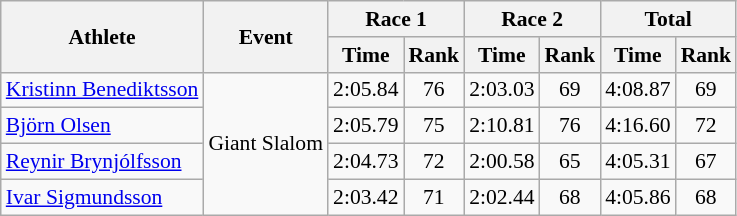<table class="wikitable" style="font-size:90%">
<tr>
<th rowspan="2">Athlete</th>
<th rowspan="2">Event</th>
<th colspan="2">Race 1</th>
<th colspan="2">Race 2</th>
<th colspan="2">Total</th>
</tr>
<tr>
<th>Time</th>
<th>Rank</th>
<th>Time</th>
<th>Rank</th>
<th>Time</th>
<th>Rank</th>
</tr>
<tr>
<td><a href='#'>Kristinn Benediktsson</a></td>
<td rowspan="4">Giant Slalom</td>
<td align="center">2:05.84</td>
<td align="center">76</td>
<td align="center">2:03.03</td>
<td align="center">69</td>
<td align="center">4:08.87</td>
<td align="center">69</td>
</tr>
<tr>
<td><a href='#'>Björn Olsen</a></td>
<td align="center">2:05.79</td>
<td align="center">75</td>
<td align="center">2:10.81</td>
<td align="center">76</td>
<td align="center">4:16.60</td>
<td align="center">72</td>
</tr>
<tr>
<td><a href='#'>Reynir Brynjólfsson</a></td>
<td align="center">2:04.73</td>
<td align="center">72</td>
<td align="center">2:00.58</td>
<td align="center">65</td>
<td align="center">4:05.31</td>
<td align="center">67</td>
</tr>
<tr>
<td><a href='#'>Ivar Sigmundsson</a></td>
<td align="center">2:03.42</td>
<td align="center">71</td>
<td align="center">2:02.44</td>
<td align="center">68</td>
<td align="center">4:05.86</td>
<td align="center">68</td>
</tr>
</table>
